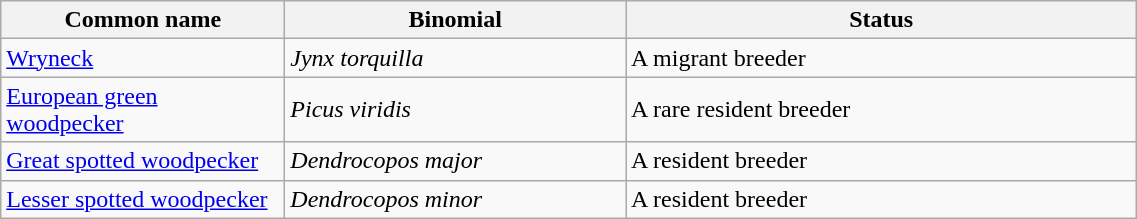<table width=60% class="wikitable">
<tr>
<th width=25%>Common name</th>
<th width=30%>Binomial</th>
<th width=45%>Status</th>
</tr>
<tr>
<td><a href='#'>Wryneck</a></td>
<td><em>Jynx torquilla</em></td>
<td>A migrant breeder</td>
</tr>
<tr>
<td><a href='#'>European green woodpecker</a></td>
<td><em>Picus viridis</em></td>
<td>A rare resident breeder</td>
</tr>
<tr>
<td><a href='#'>Great spotted woodpecker</a></td>
<td><em>Dendrocopos major</em></td>
<td>A resident breeder</td>
</tr>
<tr>
<td><a href='#'>Lesser spotted woodpecker</a></td>
<td><em>Dendrocopos minor</em></td>
<td>A resident breeder</td>
</tr>
</table>
